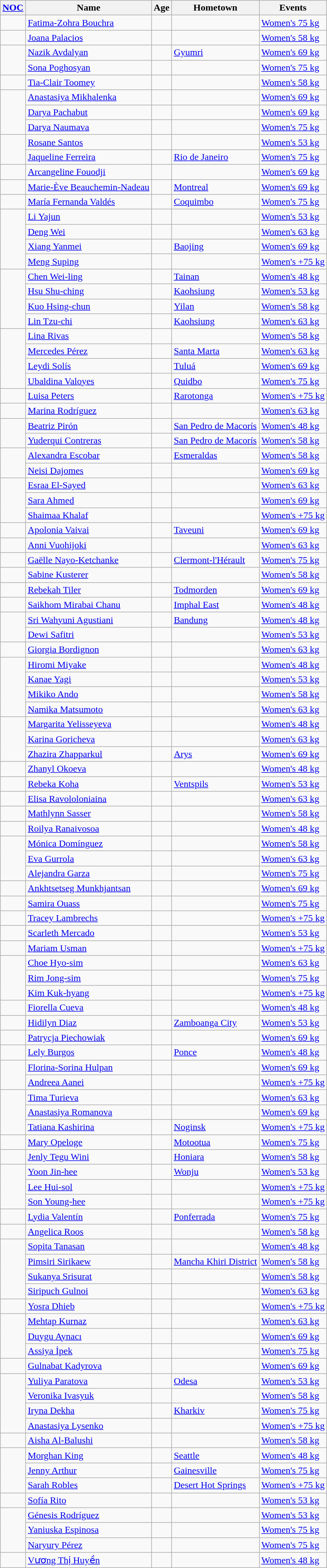<table class="wikitable sortable">
<tr>
<th><a href='#'>NOC</a></th>
<th>Name</th>
<th>Age</th>
<th>Hometown</th>
<th>Events</th>
</tr>
<tr>
<td></td>
<td data-sort-value="Bouchra, Fatima Zohra"><a href='#'>Fatima-Zohra Bouchra</a></td>
<td></td>
<td></td>
<td><a href='#'>Women's 75 kg</a></td>
</tr>
<tr>
<td></td>
<td data-sort-value="Palacios, Joana"><a href='#'>Joana Palacios</a></td>
<td></td>
<td></td>
<td><a href='#'>Women's 58 kg</a></td>
</tr>
<tr>
<td rowspan=2></td>
<td data-sort-value="Avdalyan, Nazik"><a href='#'>Nazik Avdalyan</a></td>
<td></td>
<td> <a href='#'>Gyumri</a></td>
<td><a href='#'>Women's 69 kg</a></td>
</tr>
<tr>
<td data-sort-value="Poghosyan, Sona"><a href='#'>Sona Poghosyan</a></td>
<td></td>
<td></td>
<td><a href='#'>Women's 75 kg</a></td>
</tr>
<tr>
<td></td>
<td data-sort-value="Toomey, Tiaclair"><a href='#'>Tia-Clair Toomey</a></td>
<td></td>
<td></td>
<td><a href='#'>Women's 58 kg</a></td>
</tr>
<tr>
<td rowspan=3></td>
<td data-sort-value="Mikhalenka, Anastasiya"><a href='#'>Anastasiya Mikhalenka</a></td>
<td></td>
<td></td>
<td><a href='#'>Women's 69 kg</a></td>
</tr>
<tr>
<td data-sort-value="Pachebut, Darya"><a href='#'>Darya Pachabut</a></td>
<td></td>
<td></td>
<td><a href='#'>Women's 69 kg</a></td>
</tr>
<tr>
<td data-sort-value="Naumava, Darya"><a href='#'>Darya Naumava</a></td>
<td></td>
<td></td>
<td><a href='#'>Women's 75 kg</a></td>
</tr>
<tr>
<td rowspan=2></td>
<td data-sort-value="Santos, Rosane"><a href='#'>Rosane Santos</a></td>
<td></td>
<td></td>
<td><a href='#'>Women's 53 kg</a></td>
</tr>
<tr>
<td data-sort-value="Ferreira, Jaqueline"><a href='#'>Jaqueline Ferreira</a></td>
<td></td>
<td> <a href='#'>Rio de Janeiro</a></td>
<td><a href='#'>Women's 75 kg</a></td>
</tr>
<tr>
<td></td>
<td data-sort-value="Fouodji, Arcangeline"><a href='#'>Arcangeline Fouodji</a></td>
<td></td>
<td></td>
<td><a href='#'>Women's 69 kg</a></td>
</tr>
<tr>
<td></td>
<td data-sort-value="Beauchemin Nadeau, Marieeve"><a href='#'>Marie-Ève Beauchemin-Nadeau</a></td>
<td></td>
<td> <a href='#'>Montreal</a></td>
<td><a href='#'>Women's 69 kg</a></td>
</tr>
<tr>
<td></td>
<td data-sort-value="Valdes, Maria Fernanda"><a href='#'>María Fernanda Valdés</a></td>
<td></td>
<td> <a href='#'>Coquimbo</a></td>
<td><a href='#'>Women's 75 kg</a></td>
</tr>
<tr>
<td rowspan=4></td>
<td data-sort-value="Li, Yajun"><a href='#'>Li Yajun</a></td>
<td></td>
<td></td>
<td><a href='#'>Women's 53 kg</a></td>
</tr>
<tr>
<td data-sort-value="Deng, Wei"><a href='#'>Deng Wei</a></td>
<td></td>
<td></td>
<td><a href='#'>Women's 63 kg</a></td>
</tr>
<tr>
<td data-sort-value="Xiang, Yanmei"><a href='#'>Xiang Yanmei</a></td>
<td></td>
<td> <a href='#'>Baojing</a></td>
<td><a href='#'>Women's 69 kg</a></td>
</tr>
<tr>
<td data-sort-value="Meng,Suping"><a href='#'>Meng Suping</a></td>
<td></td>
<td></td>
<td><a href='#'>Women's +75 kg</a></td>
</tr>
<tr>
<td rowspan=4></td>
<td data-sort-value="Chen, Weiling"><a href='#'>Chen Wei-ling</a></td>
<td></td>
<td> <a href='#'>Tainan</a></td>
<td><a href='#'>Women's 48 kg</a></td>
</tr>
<tr>
<td data-sort-value="Hsu, Shuching"><a href='#'>Hsu Shu-ching</a></td>
<td></td>
<td> <a href='#'>Kaohsiung</a></td>
<td><a href='#'>Women's 53 kg</a></td>
</tr>
<tr>
<td data-sort-value="Kuo, Hsingchun"><a href='#'>Kuo Hsing-chun</a></td>
<td></td>
<td> <a href='#'>Yilan</a></td>
<td><a href='#'>Women's 58 kg</a></td>
</tr>
<tr>
<td data-sort-value="Lin, Tzuchi"><a href='#'>Lin Tzu-chi</a></td>
<td></td>
<td> <a href='#'>Kaohsiung</a></td>
<td><a href='#'>Women's 63 kg</a></td>
</tr>
<tr>
<td rowspan=4></td>
<td data-sort-value="Rivas, Lina"><a href='#'>Lina Rivas</a></td>
<td></td>
<td></td>
<td><a href='#'>Women's 58 kg</a></td>
</tr>
<tr>
<td data-sort-value="Perez, Mercedes"><a href='#'>Mercedes Pérez</a></td>
<td></td>
<td> <a href='#'>Santa Marta</a></td>
<td><a href='#'>Women's 63 kg</a></td>
</tr>
<tr>
<td data-sort-value="Solis, Leydi"><a href='#'>Leydi Solís</a></td>
<td></td>
<td> <a href='#'>Tuluá</a></td>
<td><a href='#'>Women's 69 kg</a></td>
</tr>
<tr>
<td data-sort-value="Valoyes, Ubaldina"><a href='#'>Ubaldina Valoyes</a></td>
<td></td>
<td> <a href='#'>Quidbo</a></td>
<td><a href='#'>Women's 75 kg</a></td>
</tr>
<tr>
<td></td>
<td data-sort-value="Peters, Luisa"><a href='#'>Luisa Peters</a></td>
<td></td>
<td> <a href='#'>Rarotonga</a></td>
<td><a href='#'>Women's +75 kg</a></td>
</tr>
<tr>
<td></td>
<td data-sort-value="Rodriguez, Marina"><a href='#'>Marina Rodríguez</a></td>
<td></td>
<td></td>
<td><a href='#'>Women's 63 kg</a></td>
</tr>
<tr>
<td rowspan=2></td>
<td data-sort-value="Piron, Beatriz"><a href='#'>Beatriz Pirón</a></td>
<td></td>
<td> <a href='#'>San Pedro de Macorís</a></td>
<td><a href='#'>Women's 48 kg</a></td>
</tr>
<tr>
<td data-sort-value="Contreras, Yuderqui"><a href='#'>Yuderqui Contreras</a></td>
<td></td>
<td> <a href='#'>San Pedro de Macorís</a></td>
<td><a href='#'>Women's 58 kg</a></td>
</tr>
<tr>
<td rowspan=2></td>
<td data-sort-value="Escobar, Alexandra"><a href='#'>Alexandra Escobar</a></td>
<td></td>
<td> <a href='#'>Esmeraldas</a></td>
<td><a href='#'>Women's 58 kg</a></td>
</tr>
<tr>
<td data-sort-value="Dajomes, Neisi"><a href='#'>Neisi Dajomes</a></td>
<td></td>
<td></td>
<td><a href='#'>Women's 69 kg</a></td>
</tr>
<tr>
<td rowspan=3></td>
<td data-sort-value="Elsayed, Esraa"><a href='#'>Esraa El-Sayed</a></td>
<td></td>
<td></td>
<td><a href='#'>Women's 63 kg</a></td>
</tr>
<tr>
<td data-sort-value="Ahmed, Sara"><a href='#'>Sara Ahmed</a></td>
<td></td>
<td></td>
<td><a href='#'>Women's 69 kg</a></td>
</tr>
<tr>
<td data-sort-value="Khalaf, Shaimaa"><a href='#'>Shaimaa Khalaf</a></td>
<td></td>
<td></td>
<td><a href='#'>Women's +75 kg</a></td>
</tr>
<tr>
<td></td>
<td data-sort-value="Vaivai, Apolonia"><a href='#'>Apolonia Vaivai</a></td>
<td></td>
<td> <a href='#'>Taveuni</a></td>
<td><a href='#'>Women's 69 kg</a></td>
</tr>
<tr>
<td></td>
<td data-sort-value="Vuohijoki, Anni"><a href='#'>Anni Vuohijoki</a></td>
<td></td>
<td></td>
<td><a href='#'>Women's 63 kg</a></td>
</tr>
<tr>
<td></td>
<td data-sort-value="Nayo Ketchanke, Gaelle"><a href='#'>Gaëlle Nayo-Ketchanke</a></td>
<td></td>
<td> <a href='#'>Clermont-l'Hérault</a></td>
<td><a href='#'>Women's 75 kg</a></td>
</tr>
<tr>
<td></td>
<td data-sort-value="Kusterer, Sabine"><a href='#'>Sabine Kusterer</a></td>
<td></td>
<td></td>
<td><a href='#'>Women's 58 kg</a></td>
</tr>
<tr>
<td></td>
<td data-sort-value="Tiler, Rebekah"><a href='#'>Rebekah Tiler</a></td>
<td></td>
<td> <a href='#'>Todmorden</a></td>
<td><a href='#'>Women's 69 kg</a></td>
</tr>
<tr>
<td></td>
<td data-sort-value="Mirabai, Chanu Saikhom"><a href='#'>Saikhom Mirabai Chanu</a></td>
<td></td>
<td> <a href='#'>Imphal East</a></td>
<td><a href='#'>Women's 48 kg</a></td>
</tr>
<tr>
<td rowspan=2></td>
<td data-sort-value="Agustiani, Sri Wahyuni"><a href='#'>Sri Wahyuni Agustiani</a></td>
<td></td>
<td> <a href='#'>Bandung</a></td>
<td><a href='#'>Women's 48 kg</a></td>
</tr>
<tr>
<td data-sort-value="Safitri, Dewi"><a href='#'>Dewi Safitri</a></td>
<td></td>
<td></td>
<td><a href='#'>Women's 53 kg</a></td>
</tr>
<tr>
<td></td>
<td data-sort-value="Bordignon, Giorgia"><a href='#'>Giorgia Bordignon</a></td>
<td></td>
<td></td>
<td><a href='#'>Women's 63 kg</a></td>
</tr>
<tr>
<td rowspan=4></td>
<td data-sort-value="Miyake, Hiromi"><a href='#'>Hiromi Miyake</a></td>
<td></td>
<td></td>
<td><a href='#'>Women's 48 kg</a></td>
</tr>
<tr>
<td data-sort-value="Yagi, Kanae"><a href='#'>Kanae Yagi</a></td>
<td></td>
<td></td>
<td><a href='#'>Women's 53 kg</a></td>
</tr>
<tr>
<td data-sort-value="Ando, Mikiko"><a href='#'>Mikiko Ando</a></td>
<td></td>
<td></td>
<td><a href='#'>Women's 58 kg</a></td>
</tr>
<tr>
<td data-sort-value="Matsumoto, Namika"><a href='#'>Namika Matsumoto</a></td>
<td></td>
<td></td>
<td><a href='#'>Women's 63 kg</a></td>
</tr>
<tr>
<td rowspan=3></td>
<td data-sort-value="Yelisseyeva, Margarita"><a href='#'>Margarita Yelisseyeva</a></td>
<td></td>
<td></td>
<td><a href='#'>Women's 48 kg</a></td>
</tr>
<tr>
<td data-sort-value="Goricheva, Karina"><a href='#'>Karina Goricheva</a></td>
<td></td>
<td></td>
<td><a href='#'>Women's 63 kg</a></td>
</tr>
<tr>
<td data-sort-value="Zhapparkul, Zhazira"><a href='#'>Zhazira Zhapparkul</a></td>
<td></td>
<td> <a href='#'>Arys</a></td>
<td><a href='#'>Women's 69 kg</a></td>
</tr>
<tr>
<td></td>
<td data-sort-value="Okoeva, Zhanyl"><a href='#'>Zhanyl Okoeva</a></td>
<td></td>
<td></td>
<td><a href='#'>Women's 48 kg</a></td>
</tr>
<tr>
<td></td>
<td data-sort-value="Koha, Rebeka"><a href='#'>Rebeka Koha</a></td>
<td></td>
<td> <a href='#'>Ventspils</a></td>
<td><a href='#'>Women's 53 kg</a></td>
</tr>
<tr>
<td></td>
<td data-sort-value="Ravololoniaina, Elisa"><a href='#'>Elisa Ravololoniaina</a></td>
<td></td>
<td></td>
<td><a href='#'>Women's 63 kg</a></td>
</tr>
<tr>
<td></td>
<td data-sort-value="Sasser, Mathlynn"><a href='#'>Mathlynn Sasser</a></td>
<td></td>
<td></td>
<td><a href='#'>Women's 58 kg</a></td>
</tr>
<tr>
<td></td>
<td data-sort-value="Ranaivosoa, Roilya"><a href='#'>Roilya Ranaivosoa</a></td>
<td></td>
<td></td>
<td><a href='#'>Women's 48 kg</a></td>
</tr>
<tr>
<td rowspan=3></td>
<td data-sort-value="Dominguez, Monica"><a href='#'>Mónica Domínguez</a></td>
<td></td>
<td></td>
<td><a href='#'>Women's 58 kg</a></td>
</tr>
<tr>
<td data-sort-value="Gurrola, Eva"><a href='#'>Eva Gurrola</a></td>
<td></td>
<td></td>
<td><a href='#'>Women's 63 kg</a></td>
</tr>
<tr>
<td data-sort-value="Garza, Alejandra"><a href='#'>Alejandra Garza</a></td>
<td></td>
<td></td>
<td><a href='#'>Women's 75 kg</a></td>
</tr>
<tr>
<td></td>
<td data-sort-value="Munkhjantsan, Ankhtsetseg"><a href='#'>Ankhtsetseg Munkhjantsan</a></td>
<td></td>
<td></td>
<td><a href='#'>Women's 69 kg</a></td>
</tr>
<tr>
<td></td>
<td data-sort-value="Ouass, Samira"><a href='#'>Samira Ouass</a></td>
<td></td>
<td></td>
<td><a href='#'>Women's 75 kg</a></td>
</tr>
<tr>
<td></td>
<td data-sort-value="Lambrechs, Tracey"><a href='#'>Tracey Lambrechs</a></td>
<td></td>
<td></td>
<td><a href='#'>Women's +75 kg</a></td>
</tr>
<tr>
<td></td>
<td data-sort-value="Mercado, Scarleth"><a href='#'>Scarleth Mercado</a></td>
<td></td>
<td></td>
<td><a href='#'>Women's 53 kg</a></td>
</tr>
<tr>
<td></td>
<td data-sort-value="Usman, Mariam"><a href='#'>Mariam Usman</a></td>
<td></td>
<td></td>
<td><a href='#'>Women's +75 kg</a></td>
</tr>
<tr>
<td rowspan=3></td>
<td data-sort-value="Choe, Hyosim"><a href='#'>Choe Hyo-sim</a></td>
<td></td>
<td></td>
<td><a href='#'>Women's 63 kg</a></td>
</tr>
<tr>
<td data-sort-value="Rim, Jongsim"><a href='#'>Rim Jong-sim</a></td>
<td></td>
<td></td>
<td><a href='#'>Women's 75 kg</a></td>
</tr>
<tr>
<td data-sort-value="Kim, Kukhyang"><a href='#'>Kim Kuk-hyang</a></td>
<td></td>
<td></td>
<td><a href='#'>Women's +75 kg</a></td>
</tr>
<tr>
<td></td>
<td data-sort-value="Vueva, Fiorella"><a href='#'>Fiorella Cueva</a></td>
<td></td>
<td></td>
<td><a href='#'>Women's 48 kg</a></td>
</tr>
<tr>
<td></td>
<td data-sort-value="Diaz, Hidilyn"><a href='#'>Hidilyn Diaz</a></td>
<td></td>
<td> <a href='#'>Zamboanga City</a></td>
<td><a href='#'>Women's 53 kg</a></td>
</tr>
<tr>
<td></td>
<td data-sort-value="Piechowiak, Patrycja"><a href='#'>Patrycja Piechowiak</a></td>
<td></td>
<td></td>
<td><a href='#'>Women's 69 kg</a></td>
</tr>
<tr>
<td></td>
<td data-sort-value="Burgos, Lely"><a href='#'>Lely Burgos</a></td>
<td></td>
<td> <a href='#'>Ponce</a></td>
<td><a href='#'>Women's 48 kg</a></td>
</tr>
<tr>
<td rowspan=2></td>
<td data-sort-value="Hulpan, Florina Sorina"><a href='#'>Florina-Sorina Hulpan</a></td>
<td></td>
<td></td>
<td><a href='#'>Women's 69 kg</a></td>
</tr>
<tr>
<td data-sort-value="Aanei, Andreea"><a href='#'>Andreea Aanei</a></td>
<td></td>
<td></td>
<td><a href='#'>Women's +75 kg</a></td>
</tr>
<tr>
<td rowspan=3></td>
<td data-sort-value="Turieva, Tima"><a href='#'>Tima Turieva</a></td>
<td></td>
<td></td>
<td><a href='#'>Women's 63 kg</a></td>
</tr>
<tr>
<td data-sort-value="Romanova, Anastasiya"><a href='#'>Anastasiya Romanova</a></td>
<td></td>
<td></td>
<td><a href='#'>Women's 69 kg</a></td>
</tr>
<tr>
<td data-sort-value="Kashirina, Tatiana"><a href='#'>Tatiana Kashirina</a></td>
<td></td>
<td> <a href='#'>Noginsk</a></td>
<td><a href='#'>Women's +75 kg</a></td>
</tr>
<tr>
<td></td>
<td data-sort-value="Opeloge, Mary"><a href='#'>Mary Opeloge</a></td>
<td></td>
<td> <a href='#'>Motootua</a></td>
<td><a href='#'>Women's 75 kg</a></td>
</tr>
<tr>
<td></td>
<td data-sort-value="Wini, Jenly Tegu"><a href='#'>Jenly Tegu Wini</a></td>
<td></td>
<td> <a href='#'>Honiara</a></td>
<td><a href='#'>Women's 58 kg</a></td>
</tr>
<tr>
<td rowspan=3></td>
<td data-sort-value="Yoon, Jinhee"><a href='#'>Yoon Jin-hee</a></td>
<td></td>
<td> <a href='#'>Wonju</a></td>
<td><a href='#'>Women's 53 kg</a></td>
</tr>
<tr>
<td data-sort-value="Lee, Huisol"><a href='#'>Lee Hui-sol</a></td>
<td></td>
<td></td>
<td><a href='#'>Women's +75 kg</a></td>
</tr>
<tr>
<td data-sort-value="Son, Younghee"><a href='#'>Son Young-hee</a></td>
<td></td>
<td></td>
<td><a href='#'>Women's +75 kg</a></td>
</tr>
<tr>
<td></td>
<td data-sort-value="Valentin, Lidia"><a href='#'>Lydia Valentín</a></td>
<td></td>
<td> <a href='#'>Ponferrada</a></td>
<td><a href='#'>Women's 75 kg</a></td>
</tr>
<tr>
<td></td>
<td data-sort-value="Roos, Angelica"><a href='#'>Angelica Roos</a></td>
<td></td>
<td></td>
<td><a href='#'>Women's 58 kg</a></td>
</tr>
<tr>
<td rowspan=4></td>
<td data-sort-value="Tanasan, Sopita"><a href='#'>Sopita Tanasan</a></td>
<td></td>
<td></td>
<td><a href='#'>Women's 48 kg</a></td>
</tr>
<tr>
<td data-sort-value="Sirikaew, Pimsiri"><a href='#'>Pimsiri Sirikaew</a></td>
<td></td>
<td> <a href='#'>Mancha Khiri District</a></td>
<td><a href='#'>Women's 58 kg</a></td>
</tr>
<tr>
<td data-sort-value="Srisurat, Sukanya"><a href='#'>Sukanya Srisurat</a></td>
<td></td>
<td></td>
<td><a href='#'>Women's 58 kg</a></td>
</tr>
<tr>
<td data-sort-value="Gulnoi, Siripuch"><a href='#'>Siripuch Gulnoi</a></td>
<td></td>
<td></td>
<td><a href='#'>Women's 63 kg</a></td>
</tr>
<tr>
<td></td>
<td data-sort-value="Dhieb, Yosra"><a href='#'>Yosra Dhieb</a></td>
<td></td>
<td></td>
<td><a href='#'>Women's +75 kg</a></td>
</tr>
<tr>
<td rowspan=3></td>
<td data-sort-value="Kurnaz, Mehtap"><a href='#'>Mehtap Kurnaz</a></td>
<td></td>
<td></td>
<td><a href='#'>Women's 63 kg</a></td>
</tr>
<tr>
<td data-sort-value="Aynaci, Duygu"><a href='#'>Duygu Aynacı</a></td>
<td></td>
<td></td>
<td><a href='#'>Women's 69 kg</a></td>
</tr>
<tr>
<td data-sort-value="Ipek, Assiya"><a href='#'>Assiya İpek</a></td>
<td></td>
<td></td>
<td><a href='#'>Women's 75 kg</a></td>
</tr>
<tr>
<td></td>
<td data-sort-value="Kadyrova, Gulnabat"><a href='#'>Gulnabat Kadyrova</a></td>
<td></td>
<td></td>
<td><a href='#'>Women's 69 kg</a></td>
</tr>
<tr>
<td rowspan=4></td>
<td data-sort-value="Paratova, Yuliya"><a href='#'>Yuliya Paratova</a></td>
<td></td>
<td> <a href='#'>Odesa</a></td>
<td><a href='#'>Women's 53 kg</a></td>
</tr>
<tr>
<td data-sort-value="Ivasyuk, Veronika"><a href='#'>Veronika Ivasyuk</a></td>
<td></td>
<td></td>
<td><a href='#'>Women's 58 kg</a></td>
</tr>
<tr>
<td data-sort-value="Dekha, Iryna"><a href='#'>Iryna Dekha</a></td>
<td></td>
<td> <a href='#'>Kharkiv</a></td>
<td><a href='#'>Women's 75 kg</a></td>
</tr>
<tr>
<td data-sort-value="Lysenko, Anastasiya"><a href='#'>Anastasiya Lysenko</a></td>
<td></td>
<td></td>
<td><a href='#'>Women's +75 kg</a></td>
</tr>
<tr>
<td></td>
<td data-sort-value="Albalushi, Aisha"><a href='#'>Aisha Al-Balushi</a></td>
<td></td>
<td></td>
<td><a href='#'>Women's 58 kg</a></td>
</tr>
<tr>
<td rowspan=3></td>
<td data-sort-value="King, Morghan"><a href='#'>Morghan King</a></td>
<td></td>
<td> <a href='#'>Seattle</a></td>
<td><a href='#'>Women's 48 kg</a></td>
</tr>
<tr>
<td data-sort-value="Arthur, Jenny"><a href='#'>Jenny Arthur</a></td>
<td></td>
<td> <a href='#'>Gainesville</a></td>
<td><a href='#'>Women's 75 kg</a></td>
</tr>
<tr>
<td data-sort-value="Robles, Sarah"><a href='#'>Sarah Robles</a></td>
<td></td>
<td> <a href='#'>Desert Hot Springs</a></td>
<td><a href='#'>Women's +75 kg</a></td>
</tr>
<tr>
<td></td>
<td data-sort-value="Rito, Sofia"><a href='#'>Sofía Rito</a></td>
<td></td>
<td></td>
<td><a href='#'>Women's 53 kg</a></td>
</tr>
<tr>
<td rowspan=3></td>
<td data-sort-value="Rodriguez, Genesis"><a href='#'>Génesis Rodríguez</a></td>
<td></td>
<td></td>
<td><a href='#'>Women's 53 kg</a></td>
</tr>
<tr>
<td data-sort-value="Espinosa, Yaniuska"><a href='#'>Yaniuska Espinosa</a></td>
<td></td>
<td></td>
<td><a href='#'>Women's 75 kg</a></td>
</tr>
<tr>
<td data-sort-value="Perez, Naryury"><a href='#'>Naryury Pérez</a></td>
<td></td>
<td></td>
<td><a href='#'>Women's 75 kg</a></td>
</tr>
<tr>
<td></td>
<td data-sort-value="Vuong, Thi Huyen"><a href='#'>Vương Thị Huyền</a></td>
<td></td>
<td></td>
<td><a href='#'>Women's 48 kg</a></td>
</tr>
</table>
